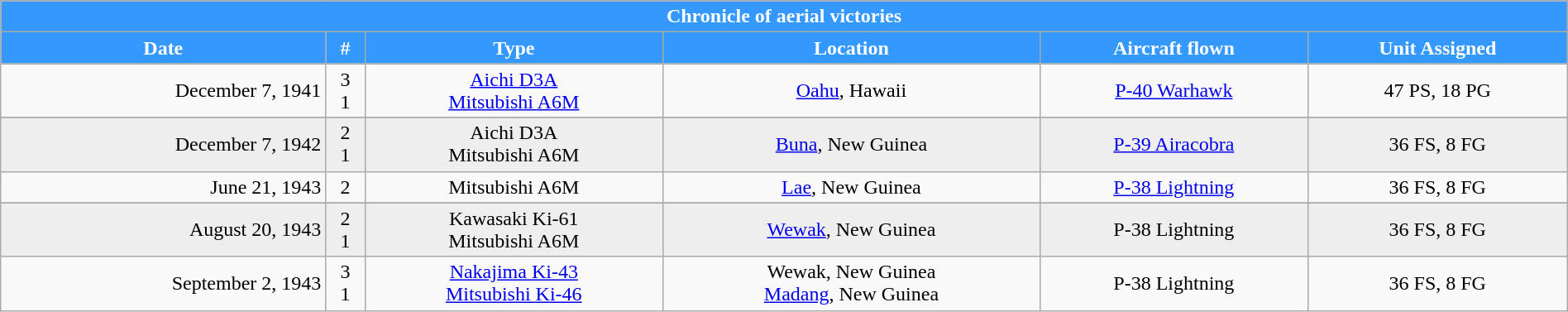<table class="wikitable plainrowheaders collapsible collapsed" style="margin-left: auto; margin-right: auto; border: none; text-align:right; width: 100%;">
<tr style="color:white;">
<th colspan="6" style="background-color: #3399ff">Chronicle of aerial victories</th>
</tr>
<tr style="color:white;">
<th style="background-color: #3399ff">Date</th>
<th style="background-color: #3399ff">#</th>
<th style="background-color: #3399ff">Type</th>
<th style="background-color: #3399ff">Location</th>
<th style="background-color: #3399ff">Aircraft flown</th>
<th style="background-color: #3399ff">Unit Assigned</th>
</tr>
<tr>
<td>December 7, 1941</td>
<td align=center>3<br>1</td>
<td align=center><a href='#'>Aichi D3A</a><br><a href='#'>Mitsubishi A6M</a></td>
<td align=center><a href='#'>Oahu</a>, Hawaii</td>
<td align=center><a href='#'>P-40 Warhawk</a></td>
<td align=center>47 PS, 18 PG</td>
</tr>
<tr>
</tr>
<tr style="background:#eee;">
<td>December 7, 1942</td>
<td align=center>2<br>1</td>
<td align=center>Aichi D3A<br>Mitsubishi A6M</td>
<td align=center><a href='#'>Buna</a>, New Guinea</td>
<td align=center><a href='#'>P-39 Airacobra</a></td>
<td align=center>36 FS, 8 FG</td>
</tr>
<tr>
<td>June 21, 1943</td>
<td align=center>2</td>
<td align=center>Mitsubishi A6M</td>
<td align=center><a href='#'>Lae</a>, New Guinea</td>
<td align=center><a href='#'>P-38 Lightning</a></td>
<td align=center>36 FS, 8 FG</td>
</tr>
<tr>
</tr>
<tr style="background:#eee;">
<td>August 20, 1943</td>
<td align=center>2<br>1</td>
<td align=center>Kawasaki Ki-61<br>Mitsubishi A6M</td>
<td align=center><a href='#'>Wewak</a>, New Guinea</td>
<td align=center>P-38 Lightning</td>
<td align=center>36 FS, 8 FG</td>
</tr>
<tr>
<td>September 2, 1943</td>
<td align=center>3<br>1</td>
<td align=center><a href='#'>Nakajima Ki-43</a><br><a href='#'>Mitsubishi Ki-46</a></td>
<td align=center>Wewak, New Guinea<br><a href='#'>Madang</a>, New Guinea</td>
<td align=center>P-38 Lightning</td>
<td align=center>36 FS, 8 FG</td>
</tr>
<tr>
</tr>
</table>
